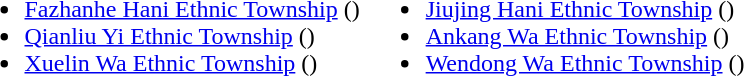<table>
<tr>
<td valign="top"><br><ul><li><a href='#'>Fazhanhe Hani Ethnic Township</a> ()</li><li><a href='#'>Qianliu Yi Ethnic Township</a> ()</li><li><a href='#'>Xuelin Wa Ethnic Township</a> ()</li></ul></td>
<td valign="top"><br><ul><li><a href='#'>Jiujing Hani Ethnic Township</a> ()</li><li><a href='#'>Ankang Wa Ethnic Township</a> ()</li><li><a href='#'>Wendong Wa Ethnic Township</a> ()</li></ul></td>
</tr>
</table>
